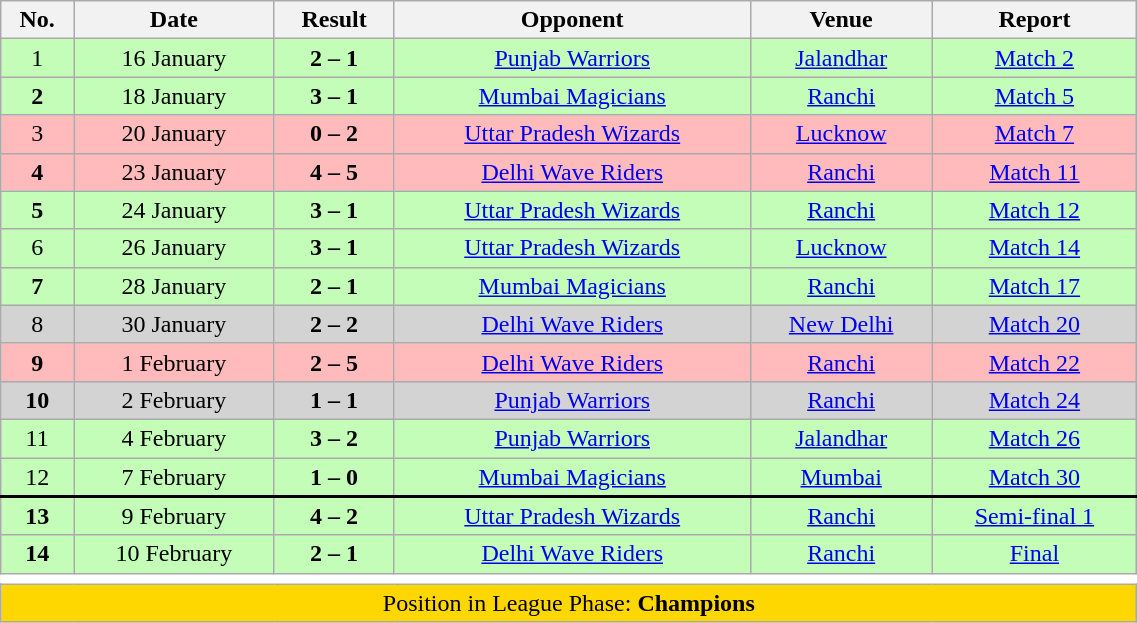<table class=wikitable style="width:60%;text-align:center; border:none">
<tr>
<th>No.</th>
<th>Date</th>
<th>Result</th>
<th>Opponent</th>
<th>Venue</th>
<th>Report</th>
</tr>
<tr style="background:#c3fdb8;">
<td>1</td>
<td>16 January</td>
<td><strong>2 – 1</strong></td>
<td><a href='#'>Punjab Warriors</a></td>
<td><a href='#'>Jalandhar</a></td>
<td><a href='#'>Match 2</a></td>
</tr>
<tr style="background:#c3fdb8;">
<td><strong>2</strong></td>
<td>18 January</td>
<td><strong>3 – 1</strong></td>
<td><a href='#'>Mumbai Magicians</a></td>
<td><a href='#'>Ranchi</a></td>
<td><a href='#'>Match 5</a></td>
</tr>
<tr style="background:#fbb;">
<td>3</td>
<td>20 January</td>
<td><strong>0 – 2</strong></td>
<td><a href='#'>Uttar Pradesh Wizards</a></td>
<td><a href='#'>Lucknow</a></td>
<td><a href='#'>Match 7</a></td>
</tr>
<tr style="background:#fbb;">
<td><strong>4</strong></td>
<td>23 January</td>
<td><strong>4 – 5</strong></td>
<td><a href='#'>Delhi Wave Riders</a></td>
<td><a href='#'>Ranchi</a></td>
<td><a href='#'>Match 11</a></td>
</tr>
<tr style="background:#c3fdb8;">
<td><strong>5</strong></td>
<td>24 January</td>
<td><strong>3 – 1</strong></td>
<td><a href='#'>Uttar Pradesh Wizards</a></td>
<td><a href='#'>Ranchi</a></td>
<td><a href='#'>Match 12</a></td>
</tr>
<tr style="background:#c3fdb8;">
<td>6</td>
<td>26 January</td>
<td><strong>3 – 1</strong></td>
<td><a href='#'>Uttar Pradesh Wizards</a></td>
<td><a href='#'>Lucknow</a></td>
<td><a href='#'>Match 14</a></td>
</tr>
<tr style="background:#c3fdb8;">
<td><strong>7</strong></td>
<td>28 January</td>
<td><strong>2 – 1</strong></td>
<td><a href='#'>Mumbai Magicians</a></td>
<td><a href='#'>Ranchi</a></td>
<td><a href='#'>Match 17</a></td>
</tr>
<tr style="background:#d3d3d3;">
<td>8</td>
<td>30 January</td>
<td><strong>2 – 2</strong></td>
<td><a href='#'>Delhi Wave Riders</a></td>
<td><a href='#'>New Delhi</a></td>
<td><a href='#'>Match 20</a></td>
</tr>
<tr style="background:#fbb;">
<td><strong>9</strong></td>
<td>1 February</td>
<td><strong>2 – 5</strong></td>
<td><a href='#'>Delhi Wave Riders</a></td>
<td><a href='#'>Ranchi</a></td>
<td><a href='#'>Match 22</a></td>
</tr>
<tr style="background:#d3d3d3;">
<td><strong>10</strong></td>
<td>2 February</td>
<td><strong>1 – 1</strong></td>
<td><a href='#'>Punjab Warriors</a></td>
<td><a href='#'>Ranchi</a></td>
<td><a href='#'>Match 24</a></td>
</tr>
<tr style="background:#c3fdb8;">
<td>11</td>
<td>4 February</td>
<td><strong>3 – 2</strong></td>
<td><a href='#'>Punjab Warriors</a></td>
<td><a href='#'>Jalandhar</a></td>
<td><a href='#'>Match 26</a></td>
</tr>
<tr style="background:#c3fdb8;">
<td>12</td>
<td>7 February</td>
<td><strong>1 – 0</strong></td>
<td><a href='#'>Mumbai Magicians</a></td>
<td><a href='#'>Mumbai</a></td>
<td><a href='#'>Match 30</a></td>
</tr>
<tr style="border-top:2px solid black; background:#c3fdb8;">
<td><strong>13</strong></td>
<td>9 February</td>
<td><strong>4 – 2</strong></td>
<td><a href='#'>Uttar Pradesh Wizards</a></td>
<td><a href='#'>Ranchi</a></td>
<td><a href='#'>Semi-final 1</a></td>
</tr>
<tr style="background:#c3fdb8;">
<td><strong>14</strong></td>
<td>10 February</td>
<td><strong>2 – 1</strong></td>
<td><a href='#'>Delhi Wave Riders</a></td>
<td><a href='#'>Ranchi</a></td>
<td><a href='#'>Final</a></td>
</tr>
<tr>
<td colspan="6" style="background:#ffffff; border:none"></td>
</tr>
<tr style="background:gold;">
<td colspan="6">Position in League Phase: <strong>Champions</strong></td>
</tr>
</table>
